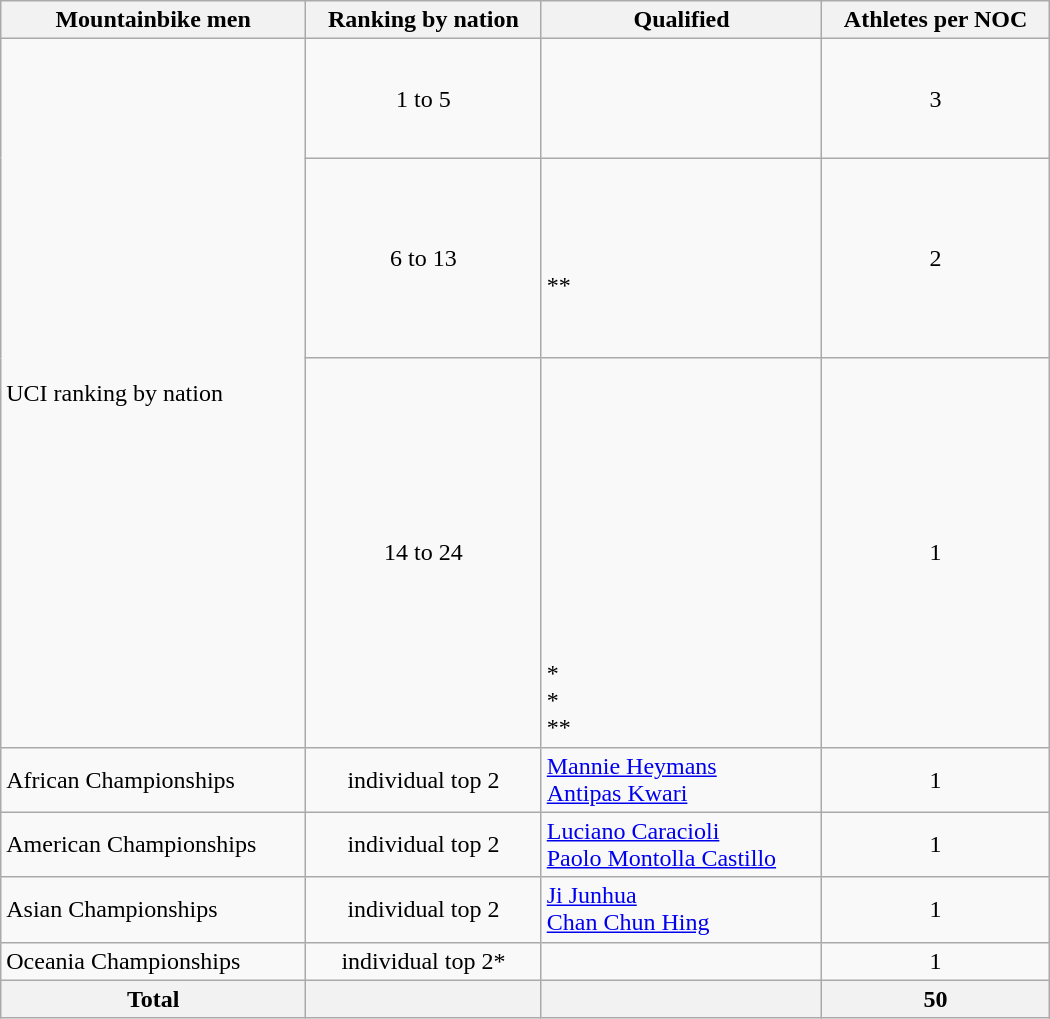<table class="wikitable" width=700 style="text-align:center">
<tr>
<th>Mountainbike men</th>
<th>Ranking by nation</th>
<th>Qualified</th>
<th>Athletes per NOC</th>
</tr>
<tr>
<td rowspan="3" align="left">UCI ranking by nation</td>
<td>1 to 5</td>
<td align="left"> <br>  <br>  <br>  <br> </td>
<td>3</td>
</tr>
<tr>
<td>6 to 13</td>
<td align="left"> <br>  <br>  <br>  <br> ** <br>  <br>  <br> </td>
<td>2</td>
</tr>
<tr>
<td>14 to 24</td>
<td align="left"> <br>  <br>  <br>  <br>  <br>  <br>  <br>  <br>  <br>  <br>  <br> * <br> * <br> **</td>
<td>1</td>
</tr>
<tr>
<td align="left">African Championships</td>
<td>individual top 2</td>
<td align="left"> <a href='#'>Mannie Heymans</a> <br>  <a href='#'>Antipas Kwari</a></td>
<td>1</td>
</tr>
<tr>
<td align="left">American Championships</td>
<td>individual top 2</td>
<td align="left"> <a href='#'>Luciano Caracioli</a><br> <a href='#'>Paolo Montolla Castillo</a></td>
<td>1</td>
</tr>
<tr>
<td align="left">Asian Championships</td>
<td>individual top 2</td>
<td align="left"> <a href='#'>Ji Junhua</a><br> <a href='#'>Chan Chun Hing</a></td>
<td>1</td>
</tr>
<tr>
<td align="left">Oceania Championships</td>
<td>individual top 2*</td>
<td align="left"></td>
<td>1</td>
</tr>
<tr>
<th>Total</th>
<th></th>
<th></th>
<th>50</th>
</tr>
</table>
